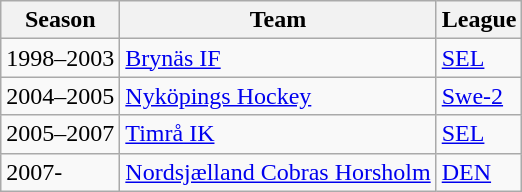<table class="wikitable">
<tr>
<th>Season</th>
<th>Team</th>
<th>League</th>
</tr>
<tr>
<td>1998–2003</td>
<td><a href='#'>Brynäs IF</a></td>
<td><a href='#'>SEL</a></td>
</tr>
<tr>
<td>2004–2005</td>
<td><a href='#'>Nyköpings Hockey</a></td>
<td><a href='#'>Swe-2</a></td>
</tr>
<tr>
<td>2005–2007</td>
<td><a href='#'>Timrå IK</a></td>
<td><a href='#'>SEL</a></td>
</tr>
<tr>
<td>2007-</td>
<td><a href='#'>Nordsjælland Cobras Horsholm</a></td>
<td><a href='#'>DEN</a></td>
</tr>
</table>
